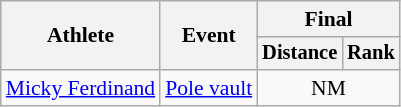<table class="wikitable" style="font-size:90%; text-align:center">
<tr>
<th rowspan=2>Athlete</th>
<th rowspan=2>Event</th>
<th colspan=2>Final</th>
</tr>
<tr style="font-size:95%">
<th>Distance</th>
<th>Rank</th>
</tr>
<tr>
<td align=left><a href='#'>Micky Ferdinand</a></td>
<td align=left rowspan=1><a href='#'>Pole vault</a></td>
<td colspan=2>NM</td>
</tr>
</table>
